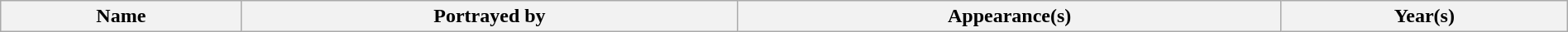<table class="wikitable" style="width:100%;">
<tr>
<th>Name</th>
<th>Portrayed by</th>
<th>Appearance(s)</th>
<th>Year(s)<br>


</th>
</tr>
</table>
